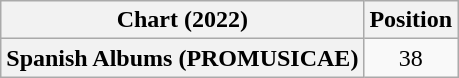<table class="wikitable plainrowheaders" style="text-align:center">
<tr>
<th scope="col">Chart (2022)</th>
<th scope="col">Position</th>
</tr>
<tr>
<th scope="row">Spanish Albums (PROMUSICAE)</th>
<td>38</td>
</tr>
</table>
